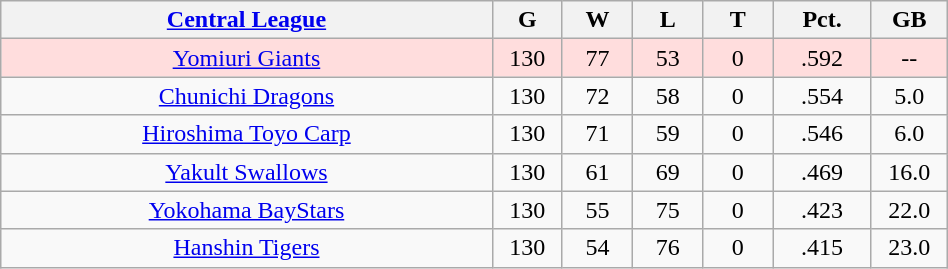<table class="wikitable"  style="width:50%; text-align:center;">
<tr>
<th style="width:35%;"><a href='#'>Central League</a></th>
<th style="width:5%;">G</th>
<th style="width:5%;">W</th>
<th style="width:5%;">L</th>
<th style="width:5%;">T</th>
<th style="width:7%;">Pct.</th>
<th style="width:5%;">GB</th>
</tr>
<tr style="background:#fdd;">
<td><a href='#'>Yomiuri Giants</a></td>
<td>130</td>
<td>77</td>
<td>53</td>
<td>0</td>
<td>.592</td>
<td>--</td>
</tr>
<tr align=center>
<td><a href='#'>Chunichi Dragons</a></td>
<td>130</td>
<td>72</td>
<td>58</td>
<td>0</td>
<td>.554</td>
<td>5.0</td>
</tr>
<tr align=center>
<td><a href='#'>Hiroshima Toyo Carp</a></td>
<td>130</td>
<td>71</td>
<td>59</td>
<td>0</td>
<td>.546</td>
<td>6.0</td>
</tr>
<tr align=center>
<td><a href='#'>Yakult Swallows</a></td>
<td>130</td>
<td>61</td>
<td>69</td>
<td>0</td>
<td>.469</td>
<td>16.0</td>
</tr>
<tr align=center>
<td><a href='#'>Yokohama BayStars</a></td>
<td>130</td>
<td>55</td>
<td>75</td>
<td>0</td>
<td>.423</td>
<td>22.0</td>
</tr>
<tr align=center>
<td><a href='#'>Hanshin Tigers</a></td>
<td>130</td>
<td>54</td>
<td>76</td>
<td>0</td>
<td>.415</td>
<td>23.0</td>
</tr>
</table>
